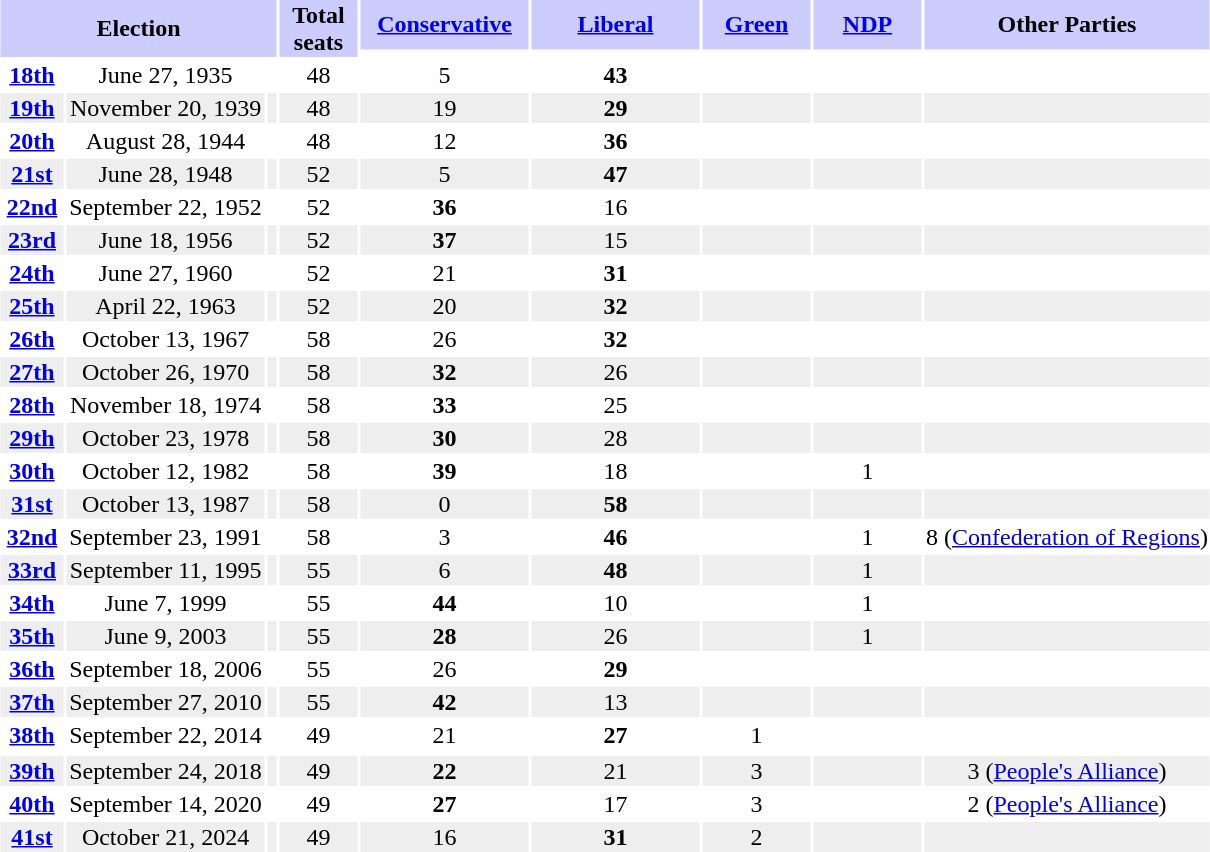<table class="toccolours" style="margin:0 auto; clear:both; text-align:center;" border=0>
<tr style="background:#ccccff">
<th rowspan=2 colspan=3>Election</th>
<th rowspan=2 width=50px>Total<br>seats</th>
<th><a href='#'>Conservative</a></th>
<th><a href='#'>Liberal</a></th>
<th><a href='#'>Green</a></th>
<th><a href='#'>NDP</a></th>
<th>Other Parties</th>
</tr>
<tr>
<td width=110 ></td>
<td width=110 ></td>
<td width=70 ></td>
<td width=70 ></td>
<td></td>
</tr>
<tr>
<th><a href='#'>18th</a></th>
<td>June 27, 1935</td>
<td> </td>
<td>48</td>
<td>5</td>
<th>43</th>
<td></td>
<td></td>
<td></td>
</tr>
<tr style="background:#eeeeee">
<th><a href='#'>19th</a></th>
<td>November 20, 1939</td>
<td> </td>
<td>48</td>
<td>19</td>
<th>29</th>
<td></td>
<td></td>
<td></td>
</tr>
<tr>
<th><a href='#'>20th</a></th>
<td>August 28, 1944</td>
<td> </td>
<td>48</td>
<td>12</td>
<th>36</th>
<td></td>
<td></td>
<td></td>
</tr>
<tr style="background:#eeeeee">
<th><a href='#'>21st</a></th>
<td>June 28, 1948</td>
<td> </td>
<td>52</td>
<td>5</td>
<th>47</th>
<td></td>
<td></td>
<td></td>
</tr>
<tr>
<th><a href='#'>22nd</a></th>
<td>September 22, 1952</td>
<td> </td>
<td>52</td>
<th>36</th>
<td>16</td>
<td></td>
<td></td>
<td></td>
<td></td>
</tr>
<tr style="background:#eeeeee">
<th><a href='#'>23rd</a></th>
<td>June 18, 1956</td>
<td> </td>
<td>52</td>
<th>37</th>
<td>15</td>
<td></td>
<td></td>
<td></td>
</tr>
<tr>
<th><a href='#'>24th</a></th>
<td>June 27, 1960</td>
<td> </td>
<td>52</td>
<td>21</td>
<th>31</th>
<td></td>
<td></td>
<td></td>
</tr>
<tr style="background:#eeeeee">
<th><a href='#'>25th</a></th>
<td>April 22, 1963</td>
<td> </td>
<td>52</td>
<td>20</td>
<th>32</th>
<td></td>
<td></td>
<td></td>
</tr>
<tr>
<th><a href='#'>26th</a></th>
<td>October 13, 1967</td>
<td> </td>
<td>58</td>
<td>26</td>
<th>32</th>
<td></td>
<td></td>
<td></td>
</tr>
<tr style="background:#eeeeee">
<th><a href='#'>27th</a></th>
<td>October 26, 1970</td>
<td> </td>
<td>58</td>
<th>32</th>
<td>26</td>
<td></td>
<td></td>
<td></td>
</tr>
<tr>
<th><a href='#'>28th</a></th>
<td>November 18, 1974</td>
<td> </td>
<td>58</td>
<th>33</th>
<td>25</td>
<td></td>
<td></td>
<td></td>
<td></td>
</tr>
<tr style="background:#eeeeee">
<th><a href='#'>29th</a></th>
<td>October 23, 1978</td>
<td> </td>
<td>58</td>
<th>30</th>
<td>28</td>
<td></td>
<td></td>
<td></td>
</tr>
<tr>
<th><a href='#'>30th</a></th>
<td>October 12, 1982</td>
<td> </td>
<td>58</td>
<th>39</th>
<td>18</td>
<td></td>
<td>1</td>
<td></td>
</tr>
<tr style="background:#eeeeee">
<th><a href='#'>31st</a></th>
<td>October 13, 1987</td>
<td> </td>
<td>58</td>
<td>0</td>
<th>58</th>
<td></td>
<td></td>
<td></td>
</tr>
<tr>
<th><a href='#'>32nd</a></th>
<td>September 23, 1991</td>
<td> </td>
<td>58</td>
<td>3</td>
<th>46</th>
<td></td>
<td>1</td>
<td>8 (<a href='#'>Confederation of Regions</a>)</td>
</tr>
<tr style="background:#eeeeee">
<th><a href='#'>33rd</a></th>
<td>September 11, 1995</td>
<td> </td>
<td>55</td>
<td>6</td>
<th>48</th>
<td></td>
<td>1</td>
<td></td>
</tr>
<tr>
<th><a href='#'>34th</a></th>
<td>June 7, 1999</td>
<td> </td>
<td>55</td>
<th>44</th>
<td>10</td>
<td></td>
<td>1</td>
<td></td>
</tr>
<tr style="background:#eeeeee">
<th><a href='#'>35th</a></th>
<td>June 9, 2003</td>
<td> </td>
<td>55</td>
<th>28</th>
<td>26</td>
<td></td>
<td>1</td>
<td></td>
</tr>
<tr>
<th><a href='#'>36th</a></th>
<td>September 18, 2006</td>
<td> </td>
<td>55</td>
<td>26</td>
<th>29</th>
<td></td>
<td></td>
<td></td>
</tr>
<tr style="background:#eeeeee">
<th align=center width=40><a href='#'>37th</a></th>
<td align=center width=130>September 27, 2010</td>
<td> </td>
<td>55</td>
<th>42</th>
<td>13</td>
<td></td>
<td></td>
<td></td>
</tr>
<tr>
<th><a href='#'>38th</a></th>
<td>September 22, 2014</td>
<td> </td>
<td>49</td>
<td>21</td>
<th>27</th>
<td>1</td>
<td></td>
</tr>
<tr>
</tr>
<tr style="background:#eeeeee">
<th><a href='#'>39th</a></th>
<td>September 24, 2018</td>
<td> </td>
<td>49</td>
<th>22</th>
<td>21</td>
<td>3</td>
<td></td>
<td>3 (<a href='#'>People's Alliance</a>)</td>
</tr>
<tr>
<th><a href='#'>40th</a></th>
<td>September 14, 2020</td>
<td> </td>
<td>49</td>
<th>27</th>
<td>17</td>
<td>3</td>
<td></td>
<td>2 (<a href='#'>People's Alliance</a>)</td>
</tr>
<tr style="background:#eeeeee">
<th><a href='#'>41st</a></th>
<td>October 21, 2024</td>
<td> </td>
<td>49</td>
<td>16</td>
<th>31</th>
<td>2</td>
<td></td>
<td></td>
</tr>
</table>
